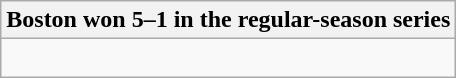<table class="wikitable collapsible collapsed">
<tr>
<th>Boston won 5–1 in the regular-season series</th>
</tr>
<tr>
<td><br>




</td>
</tr>
</table>
